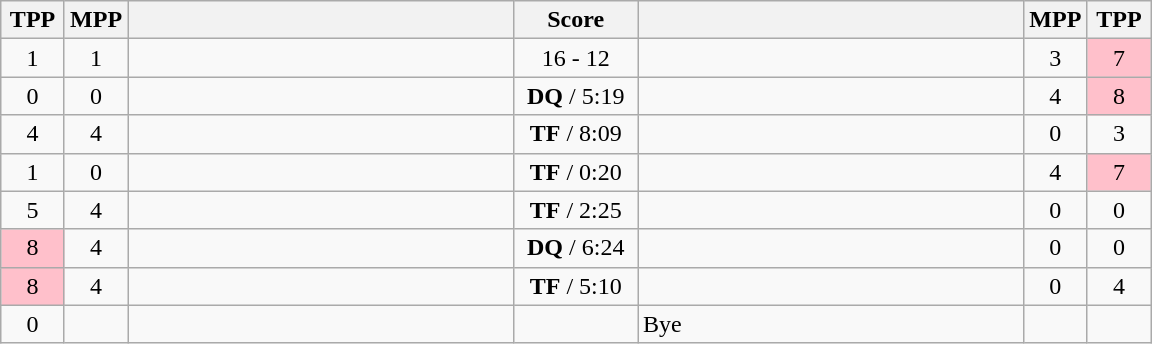<table class="wikitable" style="text-align: center;" |>
<tr>
<th width="35">TPP</th>
<th width="35">MPP</th>
<th width="250"></th>
<th width="75">Score</th>
<th width="250"></th>
<th width="35">MPP</th>
<th width="35">TPP</th>
</tr>
<tr>
<td>1</td>
<td>1</td>
<td style="text-align:left;"><strong></strong></td>
<td>16 - 12</td>
<td style="text-align:left;"></td>
<td>3</td>
<td bgcolor=pink>7</td>
</tr>
<tr>
<td>0</td>
<td>0</td>
<td style="text-align:left;"><strong></strong></td>
<td><strong>DQ</strong> / 5:19</td>
<td style="text-align:left;"></td>
<td>4</td>
<td bgcolor=pink>8</td>
</tr>
<tr>
<td>4</td>
<td>4</td>
<td style="text-align:left;"></td>
<td><strong>TF</strong> / 8:09</td>
<td style="text-align:left;"><strong></strong></td>
<td>0</td>
<td>3</td>
</tr>
<tr>
<td>1</td>
<td>0</td>
<td style="text-align:left;"><strong></strong></td>
<td><strong>TF</strong> / 0:20</td>
<td style="text-align:left;"></td>
<td>4</td>
<td bgcolor=pink>7</td>
</tr>
<tr>
<td>5</td>
<td>4</td>
<td style="text-align:left;"></td>
<td><strong>TF</strong> / 2:25</td>
<td style="text-align:left;"><strong></strong></td>
<td>0</td>
<td>0</td>
</tr>
<tr>
<td bgcolor=pink>8</td>
<td>4</td>
<td style="text-align:left;"></td>
<td><strong>DQ</strong> / 6:24</td>
<td style="text-align:left;"><strong></strong></td>
<td>0</td>
<td>0</td>
</tr>
<tr>
<td bgcolor=pink>8</td>
<td>4</td>
<td style="text-align:left;"></td>
<td><strong>TF</strong> / 5:10</td>
<td style="text-align:left;"><strong></strong></td>
<td>0</td>
<td>4</td>
</tr>
<tr>
<td>0</td>
<td></td>
<td style="text-align:left;"><strong></strong></td>
<td></td>
<td style="text-align:left;">Bye</td>
<td></td>
<td></td>
</tr>
</table>
